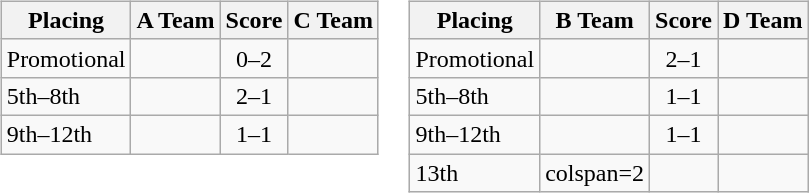<table>
<tr valign=top>
<td><br><table class=wikitable style="border:1px solid #AAAAAA;">
<tr>
<th>Placing</th>
<th>A Team</th>
<th>Score</th>
<th>C Team</th>
</tr>
<tr>
<td>Promotional</td>
<td></td>
<td align="center">0–2</td>
<td><strong></strong></td>
</tr>
<tr>
<td>5th–8th</td>
<td><strong></strong></td>
<td align="center">2–1</td>
<td></td>
</tr>
<tr>
<td>9th–12th</td>
<td></td>
<td align="center">1–1</td>
<td></td>
</tr>
</table>
</td>
<td><br><table class=wikitable style="border:1px solid #AAAAAA;">
<tr>
<th>Placing</th>
<th>B Team</th>
<th>Score</th>
<th>D Team</th>
</tr>
<tr>
<td>Promotional</td>
<td><strong></strong></td>
<td align="center">2–1</td>
<td></td>
</tr>
<tr>
<td>5th–8th</td>
<td></td>
<td align="center">1–1</td>
<td></td>
</tr>
<tr>
<td>9th–12th</td>
<td></td>
<td align="center">1–1</td>
<td></td>
</tr>
<tr>
<td>13th</td>
<td>colspan=2 </td>
<td></td>
</tr>
</table>
</td>
</tr>
</table>
